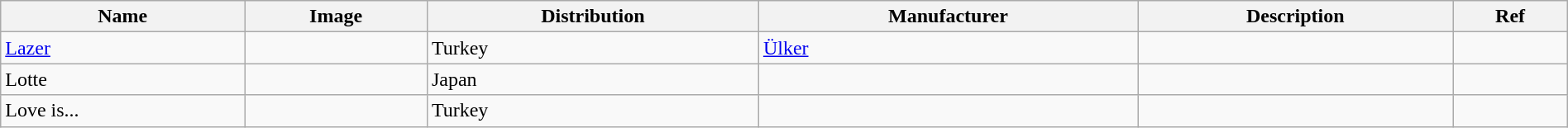<table class="wikitable sortable" style="width:100%">
<tr>
<th>Name</th>
<th class="unsortable">Image</th>
<th>Distribution</th>
<th>Manufacturer</th>
<th>Description</th>
<th>Ref</th>
</tr>
<tr>
<td><a href='#'>Lazer</a></td>
<td></td>
<td>Turkey</td>
<td><a href='#'>Ülker</a></td>
<td></td>
<td></td>
</tr>
<tr>
<td>Lotte</td>
<td></td>
<td>Japan</td>
<td></td>
<td></td>
<td></td>
</tr>
<tr>
<td>Love is...</td>
<td></td>
<td>Turkey</td>
<td></td>
<td></td>
<td></td>
</tr>
</table>
